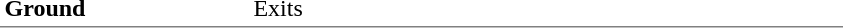<table table border=0 cellspacing=0 cellpadding=3>
<tr>
<td style="border-bottom:solid 1px gray;" width=50 rowspan=10 valign=top><strong>Ground</strong></td>
</tr>
<tr>
<td style="border-bottom:solid 1px gray;" width=100 rowspan=2 valign=top></td>
<td style="border-bottom:solid 1px gray;" width=390 rowspan=2 valign=top>Exits</td>
</tr>
</table>
